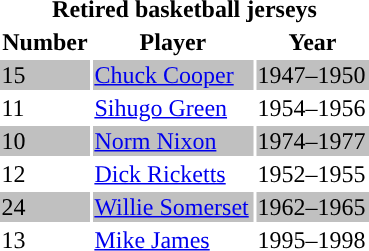<table class="toccolours" style="float: right" width="250px">
<tr>
<th colspan="3" style="text-align: center; "><strong>Retired basketball jerseys</strong></th>
</tr>
<tr>
<th>Number</th>
<th>Player</th>
<th>Year</th>
</tr>
<tr bgcolor=silver>
<td>15</td>
<td><a href='#'>Chuck Cooper</a></td>
<td>1947–1950</td>
</tr>
<tr>
<td>11</td>
<td><a href='#'>Sihugo Green</a></td>
<td>1954–1956</td>
</tr>
<tr bgcolor=silver>
<td>10</td>
<td><a href='#'>Norm Nixon</a></td>
<td>1974–1977</td>
</tr>
<tr>
<td>12</td>
<td><a href='#'>Dick Ricketts</a></td>
<td>1952–1955</td>
</tr>
<tr bgcolor=silver>
<td>24</td>
<td><a href='#'>Willie Somerset</a></td>
<td>1962–1965</td>
</tr>
<tr>
<td>13</td>
<td><a href='#'>Mike James</a></td>
<td>1995–1998</td>
</tr>
</table>
